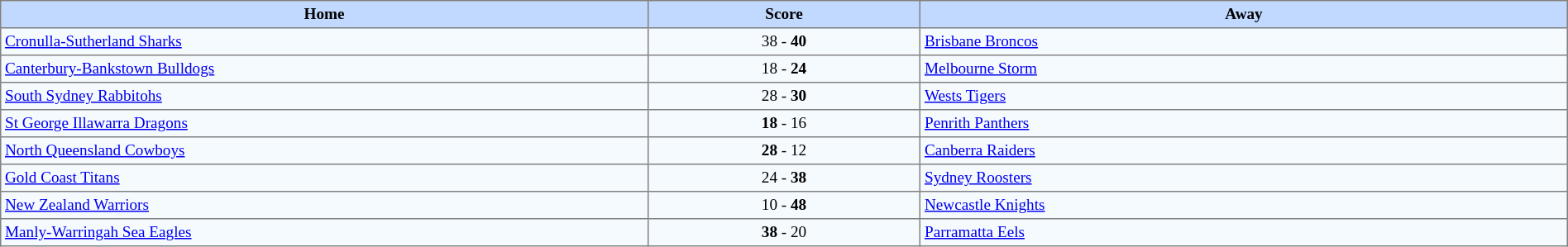<table border=1 style="border-collapse:collapse; font-size:80%;text-align:center;" cellpadding=3 cellspacing=0 width=100%>
<tr bgcolor=#C1D8FF>
<th rowpsan=2 width=19%>Home</th>
<th rowspan=1 width=8%>Score</th>
<th rowpsan=2 width=19%>Away</th>
</tr>
<tr style="text-align:center; background:#f5faff;">
<td align="left"> <a href='#'>Cronulla-Sutherland Sharks</a></td>
<td>38 - <strong>40</strong></td>
<td align="left"> <a href='#'>Brisbane Broncos</a></td>
</tr>
<tr style="text-align:center; background:#f5faff;">
<td align="left"> <a href='#'>Canterbury-Bankstown Bulldogs</a></td>
<td>18 - <strong>24</strong></td>
<td align="left"> <a href='#'>Melbourne Storm</a></td>
</tr>
<tr style="text-align:center; background:#f5faff;">
<td align="left"> <a href='#'>South Sydney Rabbitohs</a></td>
<td>28 - <strong>30</strong></td>
<td align="left"> <a href='#'>Wests Tigers</a></td>
</tr>
<tr style="text-align:center; background:#f5faff;">
<td align="left"> <a href='#'>St George Illawarra Dragons</a></td>
<td><strong>18</strong> - 16</td>
<td align="left"> <a href='#'>Penrith Panthers</a></td>
</tr>
<tr style="text-align:center; background:#f5faff;">
<td align="left"> <a href='#'>North Queensland Cowboys</a></td>
<td><strong>28</strong> - 12</td>
<td align="left"> <a href='#'>Canberra Raiders</a></td>
</tr>
<tr style="text-align:center; background:#f5faff;">
<td align="left"> <a href='#'>Gold Coast Titans</a></td>
<td>24 - <strong>38</strong></td>
<td align="left"> <a href='#'>Sydney Roosters</a></td>
</tr>
<tr style="text-align:center; background:#f5faff;">
<td align="left"> <a href='#'>New Zealand Warriors</a></td>
<td>10 - <strong>48</strong></td>
<td align="left"> <a href='#'>Newcastle Knights</a></td>
</tr>
<tr style="text-align:center; background:#f5faff;">
<td align="left"> <a href='#'>Manly-Warringah Sea Eagles</a></td>
<td><strong>38</strong> - 20</td>
<td align="left"> <a href='#'>Parramatta Eels</a></td>
</tr>
</table>
